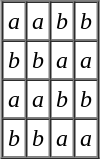<table border="1" cellspacing="0" cellpadding="3" style="margin:1em auto;">
<tr>
<td><em>a</em></td>
<td><em>a</em></td>
<td><em>b</em></td>
<td><em>b</em></td>
</tr>
<tr>
<td><em>b</em></td>
<td><em>b</em></td>
<td><em>a</em></td>
<td><em>a</em></td>
</tr>
<tr>
<td><em>a</em></td>
<td><em>a</em></td>
<td><em>b</em></td>
<td><em>b</em></td>
</tr>
<tr>
<td><em>b</em></td>
<td><em>b</em></td>
<td><em>a</em></td>
<td><em>a</em></td>
</tr>
</table>
